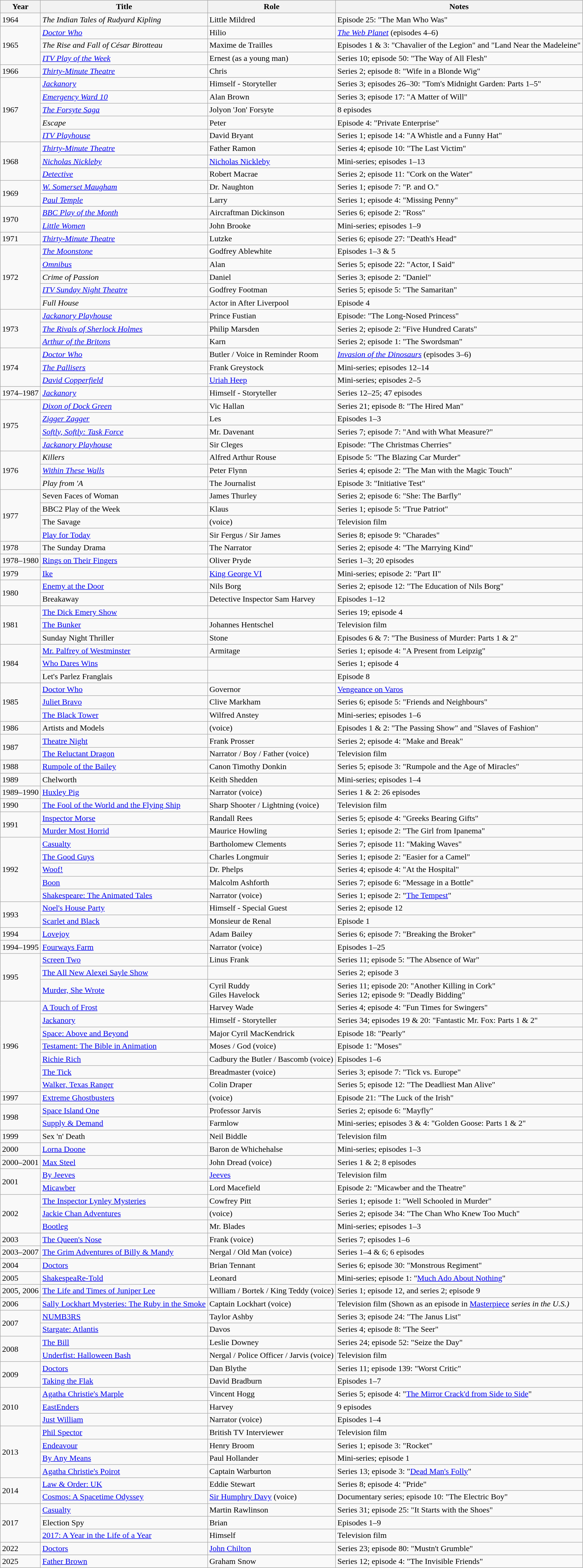<table class="wikitable sortable">
<tr>
<th>Year</th>
<th>Title</th>
<th>Role</th>
<th class="unsortable">Notes</th>
</tr>
<tr>
<td>1964</td>
<td><em>The Indian Tales of Rudyard Kipling</em></td>
<td>Little Mildred</td>
<td>Episode 25: "The Man Who Was"</td>
</tr>
<tr>
<td rowspan=3>1965</td>
<td><em><a href='#'>Doctor Who</a></em></td>
<td>Hilio</td>
<td><em><a href='#'>The Web Planet</a></em> (episodes 4–6)</td>
</tr>
<tr>
<td><em>The Rise and Fall of César Birotteau</em></td>
<td>Maxime de Trailles</td>
<td>Episodes 1 & 3: "Chavalier of the Legion" and "Land Near the Madeleine"</td>
</tr>
<tr>
<td><em><a href='#'>ITV Play of the Week</a></em></td>
<td>Ernest (as a young man)</td>
<td>Series 10; episode 50: "The Way of All Flesh"</td>
</tr>
<tr>
<td>1966</td>
<td><em><a href='#'>Thirty-Minute Theatre</a></em></td>
<td>Chris</td>
<td>Series 2; episode 8: "Wife in a Blonde Wig"</td>
</tr>
<tr>
<td rowspan=5>1967</td>
<td><em><a href='#'>Jackanory</a></em></td>
<td>Himself - Storyteller</td>
<td>Series 3; episodes 26–30: "Tom's Midnight Garden: Parts 1–5"</td>
</tr>
<tr>
<td><em><a href='#'>Emergency Ward 10</a></em></td>
<td>Alan Brown</td>
<td>Series 3; episode 17: "A Matter of Will"</td>
</tr>
<tr>
<td><em><a href='#'>The Forsyte Saga</a></em></td>
<td>Jolyon 'Jon' Forsyte</td>
<td>8 episodes</td>
</tr>
<tr>
<td><em>Escape</em></td>
<td>Peter</td>
<td>Episode 4: "Private Enterprise"</td>
</tr>
<tr>
<td><em><a href='#'>ITV Playhouse</a></em></td>
<td>David Bryant</td>
<td>Series 1; episode 14: "A Whistle and a Funny Hat"</td>
</tr>
<tr>
<td rowspan=3>1968</td>
<td><em><a href='#'>Thirty-Minute Theatre</a></em></td>
<td>Father Ramon</td>
<td>Series 4; episode 10: "The Last Victim"</td>
</tr>
<tr>
<td><em><a href='#'>Nicholas Nickleby</a></em></td>
<td><a href='#'>Nicholas Nickleby</a></td>
<td>Mini-series; episodes 1–13</td>
</tr>
<tr>
<td><em><a href='#'>Detective</a></em></td>
<td>Robert Macrae</td>
<td>Series 2; episode 11: "Cork on the Water"</td>
</tr>
<tr>
<td rowspan=2>1969</td>
<td><em><a href='#'>W. Somerset Maugham</a></em></td>
<td>Dr. Naughton</td>
<td>Series 1; episode 7: "P. and O."</td>
</tr>
<tr>
<td><em><a href='#'>Paul Temple</a></em></td>
<td>Larry</td>
<td>Series 1; episode 4: "Missing Penny"</td>
</tr>
<tr>
<td rowspan=2>1970</td>
<td><em><a href='#'>BBC Play of the Month</a></em></td>
<td>Aircraftman Dickinson</td>
<td>Series 6; episode 2: "Ross"</td>
</tr>
<tr>
<td><em><a href='#'>Little Women</a></em></td>
<td>John Brooke</td>
<td>Mini-series; episodes 1–9</td>
</tr>
<tr>
<td>1971</td>
<td><em><a href='#'>Thirty-Minute Theatre</a></em></td>
<td>Lutzke</td>
<td>Series 6; episode 27: "Death's Head"</td>
</tr>
<tr>
<td rowspan=5>1972</td>
<td><em><a href='#'>The Moonstone</a></em></td>
<td>Godfrey Ablewhite</td>
<td>Episodes 1–3 & 5</td>
</tr>
<tr>
<td><em><a href='#'>Omnibus</a></em></td>
<td>Alan</td>
<td>Series 5; episode 22: "Actor, I Said"</td>
</tr>
<tr>
<td><em>Crime of Passion</em></td>
<td>Daniel</td>
<td>Series 3; episode 2: "Daniel"</td>
</tr>
<tr>
<td><em><a href='#'>ITV Sunday Night Theatre</a></em></td>
<td>Godfrey Footman</td>
<td>Series 5; episode 5: "The Samaritan"</td>
</tr>
<tr>
<td><em>Full House</em></td>
<td>Actor in After Liverpool</td>
<td>Episode 4</td>
</tr>
<tr>
<td rowspan=3>1973</td>
<td><em><a href='#'>Jackanory Playhouse</a></em></td>
<td>Prince Fustian</td>
<td>Episode: "The Long-Nosed Princess"</td>
</tr>
<tr>
<td><em><a href='#'>The Rivals of Sherlock Holmes</a></em></td>
<td>Philip Marsden</td>
<td>Series 2; episode 2: "Five Hundred Carats"</td>
</tr>
<tr>
<td><em><a href='#'>Arthur of the Britons</a></em></td>
<td>Karn</td>
<td>Series 2; episode 1: "The Swordsman"</td>
</tr>
<tr>
<td rowspan=3>1974</td>
<td><em><a href='#'>Doctor Who</a></em></td>
<td>Butler / Voice in Reminder Room</td>
<td><em><a href='#'>Invasion of the Dinosaurs</a></em> (episodes 3–6)</td>
</tr>
<tr>
<td><em><a href='#'>The Pallisers</a></em></td>
<td>Frank Greystock</td>
<td>Mini-series; episodes 12–14</td>
</tr>
<tr>
<td><em><a href='#'>David Copperfield</a></em></td>
<td><a href='#'>Uriah Heep</a></td>
<td>Mini-series; episodes 2–5</td>
</tr>
<tr>
<td>1974–1987</td>
<td><em><a href='#'>Jackanory</a></em></td>
<td>Himself - Storyteller</td>
<td>Series 12–25; 47 episodes</td>
</tr>
<tr>
<td rowspan=4>1975</td>
<td><em><a href='#'>Dixon of Dock Green</a></em></td>
<td>Vic Hallan</td>
<td>Series 21; episode 8: "The Hired Man"</td>
</tr>
<tr>
<td><em><a href='#'>Zigger Zagger</a></em></td>
<td>Les</td>
<td>Episodes 1–3</td>
</tr>
<tr>
<td><em><a href='#'>Softly, Softly: Task Force</a></em></td>
<td>Mr. Davenant</td>
<td>Series 7; episode 7: "And with What Measure?"</td>
</tr>
<tr>
<td><em><a href='#'>Jackanory Playhouse</a></em></td>
<td>Sir Cleges</td>
<td>Episode: "The Christmas Cherries"</td>
</tr>
<tr>
<td rowspan=3>1976</td>
<td><em>Killers</em></td>
<td>Alfred Arthur Rouse</td>
<td>Episode 5: "The Blazing Car Murder"</td>
</tr>
<tr>
<td><em><a href='#'>Within These Walls</a></em></td>
<td>Peter Flynn</td>
<td>Series 4; episode 2: "The Man with the Magic Touch"</td>
</tr>
<tr>
<td><em>Play from 'A<strong></td>
<td>The Journalist</td>
<td>Episode 3: "Initiative Test"</td>
</tr>
<tr>
<td rowspan=4>1977</td>
<td></em>Seven Faces of Woman<em></td>
<td>James Thurley</td>
<td>Series 2; episode 6: "She: The Barfly"</td>
</tr>
<tr>
<td></em>BBC2 Play of the Week<em></td>
<td>Klaus</td>
<td>Series 1; episode 5: "True Patriot"</td>
</tr>
<tr>
<td></em>The Savage<em></td>
<td>(voice)</td>
<td>Television film</td>
</tr>
<tr>
<td></em><a href='#'>Play for Today</a><em></td>
<td>Sir Fergus / Sir James</td>
<td>Series 8; episode 9: "Charades"</td>
</tr>
<tr>
<td>1978</td>
<td></em>The Sunday Drama<em></td>
<td>The Narrator</td>
<td>Series 2; episode 4: "The Marrying Kind"</td>
</tr>
<tr>
<td>1978–1980</td>
<td></em><a href='#'>Rings on Their Fingers</a><em></td>
<td>Oliver Pryde</td>
<td>Series 1–3; 20 episodes</td>
</tr>
<tr>
<td>1979</td>
<td></em><a href='#'>Ike</a><em></td>
<td><a href='#'>King George VI</a></td>
<td>Mini-series; episode 2: "Part II"</td>
</tr>
<tr>
<td rowspan=2>1980</td>
<td></em><a href='#'>Enemy at the Door</a><em></td>
<td>Nils Borg</td>
<td>Series 2; episode 12: "The Education of Nils Borg"</td>
</tr>
<tr>
<td></em>Breakaway<em></td>
<td>Detective Inspector Sam Harvey</td>
<td>Episodes 1–12</td>
</tr>
<tr>
<td rowspan=3>1981</td>
<td></em><a href='#'>The Dick Emery Show</a><em></td>
<td></td>
<td>Series 19; episode 4</td>
</tr>
<tr>
<td></em><a href='#'>The Bunker</a><em></td>
<td>Johannes Hentschel</td>
<td>Television film</td>
</tr>
<tr>
<td></em>Sunday Night Thriller<em></td>
<td>Stone</td>
<td>Episodes 6 & 7: "The Business of Murder: Parts 1 & 2"</td>
</tr>
<tr>
<td rowspan=3>1984</td>
<td></em><a href='#'>Mr. Palfrey of Westminster</a><em></td>
<td>Armitage</td>
<td>Series 1; episode 4: "A Present from Leipzig"</td>
</tr>
<tr>
<td></em><a href='#'>Who Dares Wins</a><em></td>
<td></td>
<td>Series 1; episode 4</td>
</tr>
<tr>
<td></em>Let's Parlez Franglais<em></td>
<td></td>
<td>Episode 8</td>
</tr>
<tr>
<td rowspan=3>1985</td>
<td></em><a href='#'>Doctor Who</a><em></td>
<td>Governor</td>
<td></em><a href='#'>Vengeance on Varos</a><em></td>
</tr>
<tr>
<td></em><a href='#'>Juliet Bravo</a><em></td>
<td>Clive Markham</td>
<td>Series 6; episode 5: "Friends and Neighbours"</td>
</tr>
<tr>
<td></em><a href='#'>The Black Tower</a><em></td>
<td>Wilfred Anstey</td>
<td>Mini-series; episodes 1–6</td>
</tr>
<tr>
<td>1986</td>
<td></em>Artists and Models<em></td>
<td>(voice)</td>
<td>Episodes 1 & 2: "The Passing Show" and "Slaves of Fashion"</td>
</tr>
<tr>
<td rowspan=2>1987</td>
<td></em><a href='#'>Theatre Night</a><em></td>
<td>Frank Prosser</td>
<td>Series 2; episode 4: "Make and Break"</td>
</tr>
<tr>
<td></em><a href='#'>The Reluctant Dragon</a><em></td>
<td>Narrator / Boy / Father (voice)</td>
<td>Television film</td>
</tr>
<tr>
<td>1988</td>
<td></em><a href='#'>Rumpole of the Bailey</a><em></td>
<td>Canon Timothy Donkin</td>
<td>Series 5; episode 3: "Rumpole and the Age of Miracles"</td>
</tr>
<tr>
<td>1989</td>
<td></em>Chelworth<em></td>
<td>Keith Shedden</td>
<td>Mini-series; episodes 1–4</td>
</tr>
<tr>
<td>1989–1990</td>
<td></em><a href='#'>Huxley Pig</a><em></td>
<td>Narrator (voice)</td>
<td>Series 1 & 2: 26 episodes</td>
</tr>
<tr>
<td>1990</td>
<td></em><a href='#'>The Fool of the World and the Flying Ship</a><em></td>
<td>Sharp Shooter / Lightning (voice)</td>
<td>Television film</td>
</tr>
<tr>
<td rowspan=2>1991</td>
<td></em><a href='#'>Inspector Morse</a><em></td>
<td>Randall Rees</td>
<td>Series 5; episode 4: "Greeks Bearing Gifts"</td>
</tr>
<tr>
<td></em><a href='#'>Murder Most Horrid</a><em></td>
<td>Maurice Howling</td>
<td>Series 1; episode 2: "The Girl from Ipanema"</td>
</tr>
<tr>
<td rowspan=5>1992</td>
<td></em><a href='#'>Casualty</a><em></td>
<td>Bartholomew Clements</td>
<td>Series 7; episode 11: "Making Waves"</td>
</tr>
<tr>
<td></em><a href='#'>The Good Guys</a><em></td>
<td>Charles Longmuir</td>
<td>Series 1; episode 2: "Easier for a Camel"</td>
</tr>
<tr>
<td></em><a href='#'>Woof!</a><em></td>
<td>Dr. Phelps</td>
<td>Series 4; episode 4: "At the Hospital"</td>
</tr>
<tr>
<td></em><a href='#'>Boon</a><em></td>
<td>Malcolm Ashforth</td>
<td>Series 7; episode 6: "Message in a Bottle"</td>
</tr>
<tr>
<td></em><a href='#'>Shakespeare: The Animated Tales</a><em></td>
<td>Narrator (voice)</td>
<td>Series 1; episode 2: "<a href='#'>The Tempest</a>"</td>
</tr>
<tr>
<td rowspan=2>1993</td>
<td></em><a href='#'>Noel's House Party</a><em></td>
<td>Himself - Special Guest</td>
<td>Series 2; episode 12</td>
</tr>
<tr>
<td></em><a href='#'>Scarlet and Black</a><em></td>
<td>Monsieur de Renal</td>
<td>Episode 1</td>
</tr>
<tr>
<td>1994</td>
<td></em><a href='#'>Lovejoy</a><em></td>
<td>Adam Bailey</td>
<td>Series 6; episode 7: "Breaking the Broker"</td>
</tr>
<tr>
<td>1994–1995</td>
<td></em><a href='#'>Fourways Farm</a><em></td>
<td>Narrator (voice)</td>
<td>Episodes 1–25</td>
</tr>
<tr>
<td rowspan=3>1995</td>
<td></em><a href='#'>Screen Two</a><em></td>
<td>Linus Frank</td>
<td>Series 11; episode 5: "The Absence of War"</td>
</tr>
<tr>
<td></em><a href='#'>The All New Alexei Sayle Show</a><em></td>
<td></td>
<td>Series 2; episode 3</td>
</tr>
<tr>
<td></em><a href='#'>Murder, She Wrote</a><em></td>
<td>Cyril Ruddy<br>Giles Havelock</td>
<td>Series 11; episode 20: "Another Killing in Cork"<br>Series 12; episode 9: "Deadly Bidding"</td>
</tr>
<tr>
<td rowspan=7>1996</td>
<td></em><a href='#'>A Touch of Frost</a><em></td>
<td>Harvey Wade</td>
<td>Series 4; episode 4: "Fun Times for Swingers"</td>
</tr>
<tr>
<td></em><a href='#'>Jackanory</a><em></td>
<td>Himself - Storyteller</td>
<td>Series 34; episodes 19 & 20: "Fantastic Mr. Fox: Parts 1 & 2"</td>
</tr>
<tr>
<td></em><a href='#'>Space: Above and Beyond</a><em></td>
<td>Major Cyril MacKendrick</td>
<td>Episode 18: "Pearly"</td>
</tr>
<tr>
<td></em><a href='#'>Testament: The Bible in Animation</a><em></td>
<td>Moses / God (voice)</td>
<td>Episode 1: "Moses"</td>
</tr>
<tr>
<td></em><a href='#'>Richie Rich</a><em></td>
<td>Cadbury the Butler / Bascomb (voice)</td>
<td>Episodes 1–6</td>
</tr>
<tr>
<td></em><a href='#'>The Tick</a><em></td>
<td>Breadmaster (voice)</td>
<td>Series 3; episode 7: "Tick vs. Europe"</td>
</tr>
<tr>
<td></em><a href='#'>Walker, Texas Ranger</a><em></td>
<td>Colin Draper</td>
<td>Series 5; episode 12: "The Deadliest Man Alive"</td>
</tr>
<tr>
<td>1997</td>
<td></em><a href='#'>Extreme Ghostbusters</a><em></td>
<td>(voice)</td>
<td>Episode 21: "The Luck of the Irish"</td>
</tr>
<tr>
<td rowspan=2>1998</td>
<td></em><a href='#'>Space Island One</a><em></td>
<td>Professor Jarvis</td>
<td>Series 2; episode 6: "Mayfly"</td>
</tr>
<tr>
<td></em><a href='#'>Supply & Demand</a><em></td>
<td>Farmlow</td>
<td>Mini-series; episodes 3 & 4: "Golden Goose: Parts 1 & 2"</td>
</tr>
<tr>
<td>1999</td>
<td></em>Sex 'n' Death<em></td>
<td>Neil Biddle</td>
<td>Television film</td>
</tr>
<tr>
<td>2000</td>
<td></em><a href='#'>Lorna Doone</a><em></td>
<td>Baron de Whichehalse</td>
<td>Mini-series; episodes 1–3</td>
</tr>
<tr>
<td>2000–2001</td>
<td></em><a href='#'>Max Steel</a><em></td>
<td>John Dread (voice)</td>
<td>Series 1 & 2; 8 episodes</td>
</tr>
<tr>
<td rowspan=2>2001</td>
<td></em><a href='#'>By Jeeves</a><em></td>
<td><a href='#'>Jeeves</a></td>
<td>Television film</td>
</tr>
<tr>
<td></em><a href='#'>Micawber</a><em></td>
<td>Lord Macefield</td>
<td>Episode 2: "Micawber and the Theatre"</td>
</tr>
<tr>
<td rowspan=3>2002</td>
<td></em><a href='#'>The Inspector Lynley Mysteries</a><em></td>
<td>Cowfrey Pitt</td>
<td>Series 1; episode 1: "Well Schooled in Murder"</td>
</tr>
<tr>
<td></em><a href='#'>Jackie Chan Adventures</a><em></td>
<td>(voice)</td>
<td>Series 2; episode 34: "The Chan Who Knew Too Much"</td>
</tr>
<tr>
<td></em><a href='#'>Bootleg</a><em></td>
<td>Mr. Blades</td>
<td>Mini-series; episodes 1–3</td>
</tr>
<tr>
<td>2003</td>
<td></em><a href='#'>The Queen's Nose</a><em></td>
<td>Frank (voice)</td>
<td>Series 7; episodes 1–6</td>
</tr>
<tr>
<td>2003–2007</td>
<td></em><a href='#'>The Grim Adventures of Billy & Mandy</a><em></td>
<td>Nergal / Old Man (voice)</td>
<td>Series 1–4 & 6; 6 episodes</td>
</tr>
<tr>
<td>2004</td>
<td></em><a href='#'>Doctors</a><em></td>
<td>Brian Tennant</td>
<td>Series 6; episode 30: "Monstrous Regiment"</td>
</tr>
<tr>
<td>2005</td>
<td></em><a href='#'>ShakespeaRe-Told</a><em></td>
<td>Leonard</td>
<td>Mini-series; episode 1: "<a href='#'>Much Ado About Nothing</a>"</td>
</tr>
<tr>
<td>2005, 2006</td>
<td></em><a href='#'>The Life and Times of Juniper Lee</a><em></td>
<td>William / Bortek / King Teddy (voice)</td>
<td>Series 1; episode 12, and series 2; episode 9</td>
</tr>
<tr>
<td>2006</td>
<td></em><a href='#'>Sally Lockhart Mysteries: The Ruby in the Smoke</a><em></td>
<td>Captain Lockhart (voice)</td>
<td>Television film (Shown as an episode in </em><a href='#'>Masterpiece</a><em> series in the U.S.)</td>
</tr>
<tr>
<td rowspan=2>2007</td>
<td></em><a href='#'>NUMB3RS</a><em></td>
<td>Taylor Ashby</td>
<td>Series 3; episode 24: "The Janus List"</td>
</tr>
<tr>
<td></em><a href='#'>Stargate: Atlantis</a><em></td>
<td>Davos</td>
<td>Series 4; episode 8: "The Seer"</td>
</tr>
<tr>
<td rowspan=2>2008</td>
<td></em><a href='#'>The Bill</a><em></td>
<td>Leslie Downey</td>
<td>Series 24; episode 52: "Seize the Day"</td>
</tr>
<tr>
<td></em><a href='#'>Underfist: Halloween Bash</a><em></td>
<td>Nergal / Police Officer / Jarvis (voice)</td>
<td>Television film</td>
</tr>
<tr>
<td rowspan=2>2009</td>
<td></em><a href='#'>Doctors</a><em></td>
<td>Dan Blythe</td>
<td>Series 11; episode 139: "Worst Critic"</td>
</tr>
<tr>
<td></em><a href='#'>Taking the Flak</a><em></td>
<td>David Bradburn</td>
<td>Episodes 1–7</td>
</tr>
<tr>
<td rowspan=3>2010</td>
<td></em><a href='#'>Agatha Christie's Marple</a><em></td>
<td>Vincent Hogg</td>
<td>Series 5; episode 4: "<a href='#'>The Mirror Crack'd from Side to Side</a>"</td>
</tr>
<tr>
<td></em><a href='#'>EastEnders</a><em></td>
<td>Harvey</td>
<td>9 episodes</td>
</tr>
<tr>
<td></em><a href='#'>Just William</a><em></td>
<td>Narrator (voice)</td>
<td>Episodes 1–4</td>
</tr>
<tr>
<td rowspan=4>2013</td>
<td></em><a href='#'>Phil Spector</a><em></td>
<td>British TV Interviewer</td>
<td>Television film</td>
</tr>
<tr>
<td></em><a href='#'>Endeavour</a><em></td>
<td>Henry Broom</td>
<td>Series 1; episode 3: "Rocket"</td>
</tr>
<tr>
<td></em><a href='#'>By Any Means</a><em></td>
<td>Paul Hollander</td>
<td>Mini-series; episode 1</td>
</tr>
<tr>
<td></em><a href='#'>Agatha Christie's Poirot</a><em></td>
<td>Captain Warburton</td>
<td>Series 13; episode 3: "<a href='#'>Dead Man's Folly</a>"</td>
</tr>
<tr>
<td rowspan=2>2014</td>
<td></em><a href='#'>Law & Order: UK</a><em></td>
<td>Eddie Stewart</td>
<td>Series 8; episode 4: "Pride"</td>
</tr>
<tr>
<td></em><a href='#'>Cosmos: A Spacetime Odyssey</a><em></td>
<td><a href='#'>Sir Humphry Davy</a> (voice)</td>
<td>Documentary series; episode 10: "The Electric Boy"</td>
</tr>
<tr>
<td rowspan=3>2017</td>
<td></em><a href='#'>Casualty</a><em></td>
<td>Martin Rawlinson</td>
<td>Series 31; episode 25: "It Starts with the Shoes"</td>
</tr>
<tr>
<td></em>Election Spy<em></td>
<td>Brian</td>
<td>Episodes 1–9</td>
</tr>
<tr>
<td></em><a href='#'>2017: A Year in the Life of a Year</a><em></td>
<td>Himself</td>
<td>Television film</td>
</tr>
<tr>
<td>2022</td>
<td></em><a href='#'>Doctors</a><em></td>
<td><a href='#'>John Chilton</a></td>
<td>Series 23; episode 80: "Mustn't Grumble"</td>
</tr>
<tr>
<td>2025</td>
<td></em><a href='#'>Father Brown</a><em></td>
<td>Graham Snow</td>
<td>Series 12; episode 4: "The Invisible Friends"</td>
</tr>
</table>
